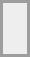<table align="center" border="0" cellpadding="4" cellspacing="4" style="border: 2px solid #9d9d9d;background-color:#eeeeee" valign="midlle">
<tr>
<td><br><div></div></td>
</tr>
</table>
